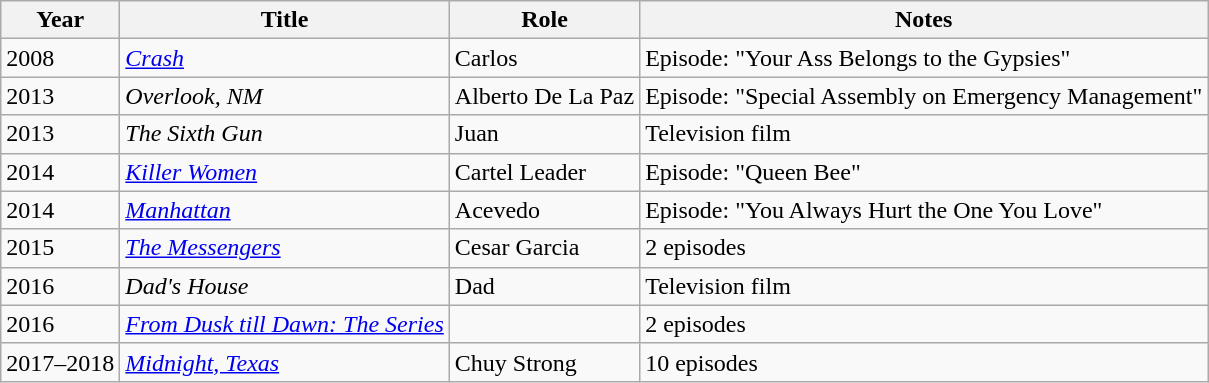<table class="wikitable sortable">
<tr>
<th>Year</th>
<th>Title</th>
<th>Role</th>
<th>Notes</th>
</tr>
<tr>
<td>2008</td>
<td><a href='#'><em>Crash</em></a></td>
<td>Carlos</td>
<td>Episode: "Your Ass Belongs to the Gypsies"</td>
</tr>
<tr>
<td>2013</td>
<td><em>Overlook, NM</em></td>
<td>Alberto De La Paz</td>
<td>Episode: "Special Assembly on Emergency Management"</td>
</tr>
<tr>
<td>2013</td>
<td><em>The Sixth Gun</em></td>
<td>Juan</td>
<td>Television film</td>
</tr>
<tr>
<td>2014</td>
<td><em><a href='#'>Killer Women</a></em></td>
<td>Cartel Leader</td>
<td>Episode: "Queen Bee"</td>
</tr>
<tr>
<td>2014</td>
<td><a href='#'><em>Manhattan</em></a></td>
<td>Acevedo</td>
<td>Episode: "You Always Hurt the One You Love"</td>
</tr>
<tr>
<td>2015</td>
<td><a href='#'><em>The Messengers</em></a></td>
<td>Cesar Garcia</td>
<td>2 episodes</td>
</tr>
<tr>
<td>2016</td>
<td><em>Dad's House</em></td>
<td>Dad</td>
<td>Television film</td>
</tr>
<tr>
<td>2016</td>
<td><em><a href='#'>From Dusk till Dawn: The Series</a></em></td>
<td></td>
<td>2 episodes</td>
</tr>
<tr>
<td>2017–2018</td>
<td><em><a href='#'>Midnight, Texas</a></em></td>
<td>Chuy Strong</td>
<td>10 episodes</td>
</tr>
</table>
